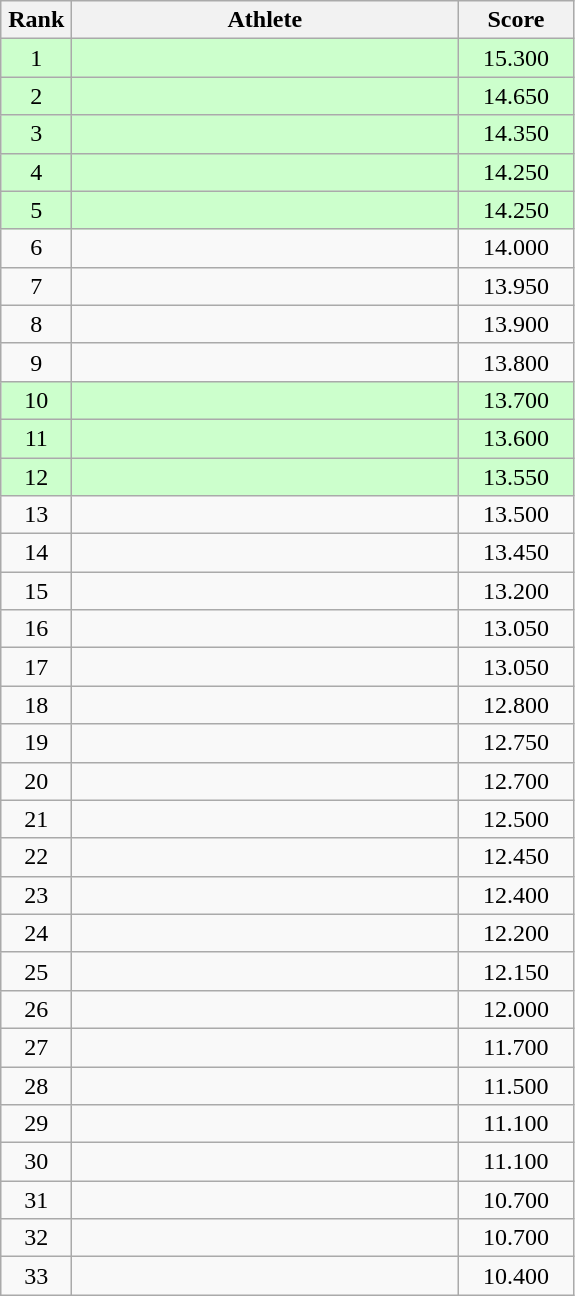<table class=wikitable style="text-align:center">
<tr>
<th width=40>Rank</th>
<th width=250>Athlete</th>
<th width=70>Score</th>
</tr>
<tr bgcolor="ccffcc">
<td>1</td>
<td align=left></td>
<td>15.300</td>
</tr>
<tr bgcolor="ccffcc">
<td>2</td>
<td align=left></td>
<td>14.650</td>
</tr>
<tr bgcolor="ccffcc">
<td>3</td>
<td align=left></td>
<td>14.350</td>
</tr>
<tr bgcolor="ccffcc">
<td>4</td>
<td align=left></td>
<td>14.250</td>
</tr>
<tr bgcolor="ccffcc">
<td>5</td>
<td align=left></td>
<td>14.250</td>
</tr>
<tr>
<td>6</td>
<td align=left></td>
<td>14.000</td>
</tr>
<tr>
<td>7</td>
<td align=left></td>
<td>13.950</td>
</tr>
<tr>
<td>8</td>
<td align=left></td>
<td>13.900</td>
</tr>
<tr>
<td>9</td>
<td align=left></td>
<td>13.800</td>
</tr>
<tr bgcolor="ccffcc">
<td>10</td>
<td align=left></td>
<td>13.700</td>
</tr>
<tr bgcolor="ccffcc">
<td>11</td>
<td align=left></td>
<td>13.600</td>
</tr>
<tr bgcolor="ccffcc">
<td>12</td>
<td align=left></td>
<td>13.550</td>
</tr>
<tr>
<td>13</td>
<td align=left></td>
<td>13.500</td>
</tr>
<tr>
<td>14</td>
<td align=left></td>
<td>13.450</td>
</tr>
<tr>
<td>15</td>
<td align=left></td>
<td>13.200</td>
</tr>
<tr>
<td>16</td>
<td align=left></td>
<td>13.050</td>
</tr>
<tr>
<td>17</td>
<td align=left></td>
<td>13.050</td>
</tr>
<tr>
<td>18</td>
<td align=left></td>
<td>12.800</td>
</tr>
<tr>
<td>19</td>
<td align=left></td>
<td>12.750</td>
</tr>
<tr>
<td>20</td>
<td align=left></td>
<td>12.700</td>
</tr>
<tr>
<td>21</td>
<td align=left></td>
<td>12.500</td>
</tr>
<tr>
<td>22</td>
<td align=left></td>
<td>12.450</td>
</tr>
<tr>
<td>23</td>
<td align=left></td>
<td>12.400</td>
</tr>
<tr>
<td>24</td>
<td align=left></td>
<td>12.200</td>
</tr>
<tr>
<td>25</td>
<td align=left></td>
<td>12.150</td>
</tr>
<tr>
<td>26</td>
<td align=left></td>
<td>12.000</td>
</tr>
<tr>
<td>27</td>
<td align=left></td>
<td>11.700</td>
</tr>
<tr>
<td>28</td>
<td align=left></td>
<td>11.500</td>
</tr>
<tr>
<td>29</td>
<td align=left></td>
<td>11.100</td>
</tr>
<tr>
<td>30</td>
<td align=left></td>
<td>11.100</td>
</tr>
<tr>
<td>31</td>
<td align=left></td>
<td>10.700</td>
</tr>
<tr>
<td>32</td>
<td align=left></td>
<td>10.700</td>
</tr>
<tr>
<td>33</td>
<td align=left></td>
<td>10.400</td>
</tr>
</table>
